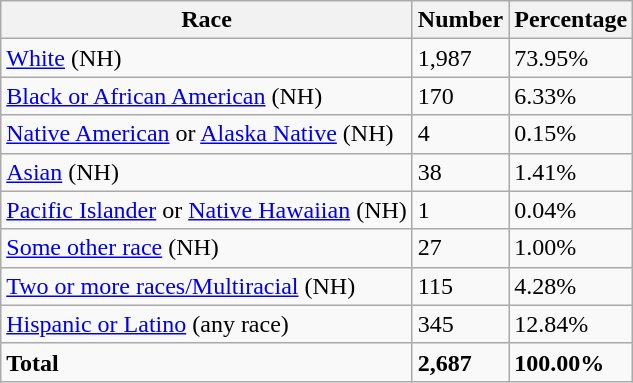<table class="wikitable">
<tr>
<th>Race</th>
<th>Number</th>
<th>Percentage</th>
</tr>
<tr>
<td><a href='#'>White</a> (NH)</td>
<td>1,987</td>
<td>73.95%</td>
</tr>
<tr>
<td><a href='#'>Black or African American</a> (NH)</td>
<td>170</td>
<td>6.33%</td>
</tr>
<tr>
<td><a href='#'>Native American</a> or <a href='#'>Alaska Native</a> (NH)</td>
<td>4</td>
<td>0.15%</td>
</tr>
<tr>
<td><a href='#'>Asian</a> (NH)</td>
<td>38</td>
<td>1.41%</td>
</tr>
<tr>
<td><a href='#'>Pacific Islander</a> or <a href='#'>Native Hawaiian</a> (NH)</td>
<td>1</td>
<td>0.04%</td>
</tr>
<tr>
<td><a href='#'>Some other race</a> (NH)</td>
<td>27</td>
<td>1.00%</td>
</tr>
<tr>
<td><a href='#'>Two or more races/Multiracial</a> (NH)</td>
<td>115</td>
<td>4.28%</td>
</tr>
<tr>
<td><a href='#'>Hispanic or Latino</a> (any race)</td>
<td>345</td>
<td>12.84%</td>
</tr>
<tr>
<td><strong>Total</strong></td>
<td><strong>2,687</strong></td>
<td><strong>100.00%</strong></td>
</tr>
</table>
